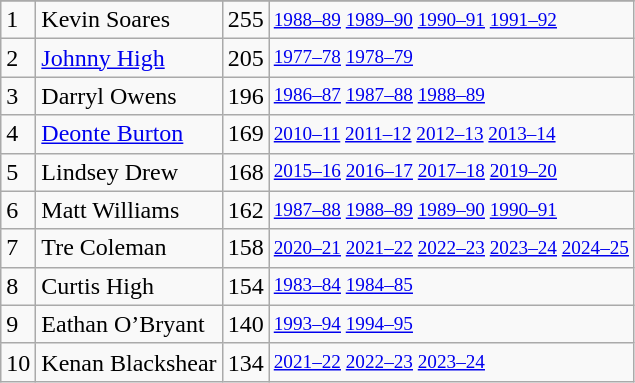<table class="wikitable">
<tr>
</tr>
<tr>
<td>1</td>
<td>Kevin Soares</td>
<td>255</td>
<td style="font-size:80%;"><a href='#'>1988–89</a> <a href='#'>1989–90</a> <a href='#'>1990–91</a> <a href='#'>1991–92</a></td>
</tr>
<tr>
<td>2</td>
<td><a href='#'>Johnny High</a></td>
<td>205</td>
<td style="font-size:80%;"><a href='#'>1977–78</a> <a href='#'>1978–79</a></td>
</tr>
<tr>
<td>3</td>
<td>Darryl Owens</td>
<td>196</td>
<td style="font-size:80%;"><a href='#'>1986–87</a> <a href='#'>1987–88</a> <a href='#'>1988–89</a></td>
</tr>
<tr>
<td>4</td>
<td><a href='#'>Deonte Burton</a></td>
<td>169</td>
<td style="font-size:80%;"><a href='#'>2010–11</a> <a href='#'>2011–12</a> <a href='#'>2012–13</a> <a href='#'>2013–14</a></td>
</tr>
<tr>
<td>5</td>
<td>Lindsey Drew</td>
<td>168</td>
<td style="font-size:80%;"><a href='#'>2015–16</a> <a href='#'>2016–17</a> <a href='#'>2017–18</a> <a href='#'>2019–20</a></td>
</tr>
<tr>
<td>6</td>
<td>Matt Williams</td>
<td>162</td>
<td style="font-size:80%;"><a href='#'>1987–88</a> <a href='#'>1988–89</a> <a href='#'>1989–90</a> <a href='#'>1990–91</a></td>
</tr>
<tr>
<td>7</td>
<td>Tre Coleman</td>
<td>158</td>
<td style="font-size:80%;"><a href='#'>2020–21</a> <a href='#'>2021–22</a> <a href='#'>2022–23</a> <a href='#'>2023–24</a> <a href='#'>2024–25</a></td>
</tr>
<tr>
<td>8</td>
<td>Curtis High</td>
<td>154</td>
<td style="font-size:80%;"><a href='#'>1983–84</a> <a href='#'>1984–85</a></td>
</tr>
<tr>
<td>9</td>
<td>Eathan O’Bryant</td>
<td>140</td>
<td style="font-size:80%;"><a href='#'>1993–94</a> <a href='#'>1994–95</a></td>
</tr>
<tr>
<td>10</td>
<td>Kenan Blackshear</td>
<td>134</td>
<td style="font-size:80%;"><a href='#'>2021–22</a> <a href='#'>2022–23</a> <a href='#'>2023–24</a></td>
</tr>
</table>
